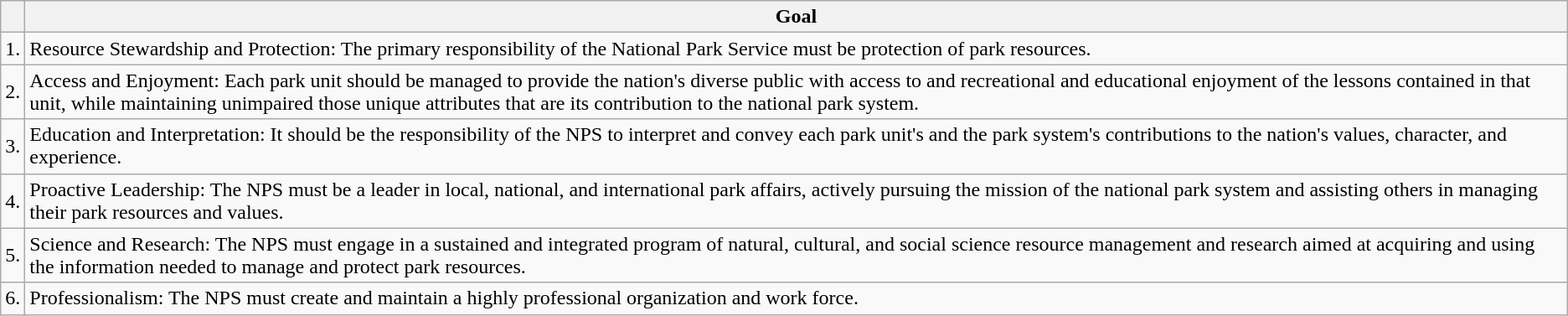<table class="wikitable" border="1">
<tr>
<th></th>
<th>Goal</th>
</tr>
<tr>
<td>1.</td>
<td>Resource Stewardship and Protection: The primary responsibility of the National Park Service must be protection of park resources.</td>
</tr>
<tr>
<td>2.</td>
<td>Access and Enjoyment: Each park unit should be managed to provide the nation's diverse public with access to and recreational and educational enjoyment of the lessons contained in that unit, while maintaining unimpaired those unique attributes that are its contribution to the national park system.</td>
</tr>
<tr>
<td>3.</td>
<td>Education and Interpretation: It should be the responsibility of the NPS to interpret and convey each park unit's and the park system's contributions to the nation's values, character, and experience.</td>
</tr>
<tr>
<td>4.</td>
<td>Proactive Leadership: The NPS must be a leader in local, national, and international park affairs, actively pursuing the mission of the national park system and assisting others in managing their park resources and values.</td>
</tr>
<tr>
<td>5.</td>
<td>Science and Research: The NPS must engage in a sustained and integrated program of natural, cultural, and social science resource management and research aimed at acquiring and using the information needed to manage and protect park resources.</td>
</tr>
<tr>
<td>6.</td>
<td>Professionalism: The NPS must create and maintain a highly professional organization and work force.</td>
</tr>
</table>
